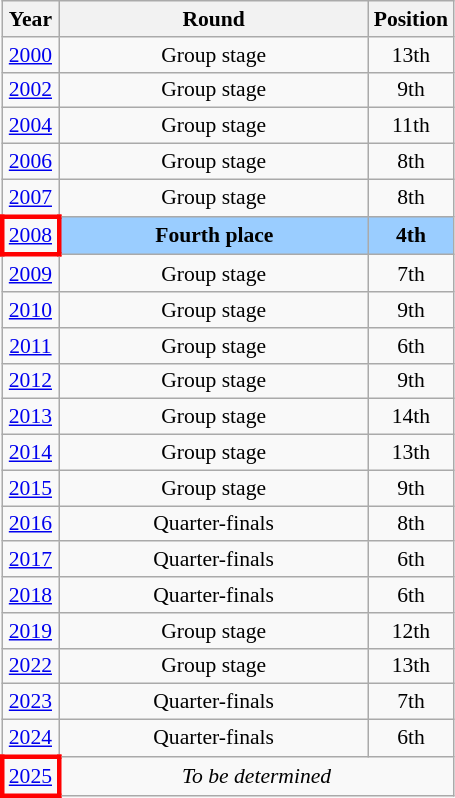<table class="wikitable" style="text-align: center; font-size:90%">
<tr>
<th>Year</th>
<th style="width:200px">Round</th>
<th>Position</th>
</tr>
<tr>
<td><a href='#'>2000</a></td>
<td>Group stage</td>
<td>13th</td>
</tr>
<tr>
<td><a href='#'>2002</a></td>
<td>Group stage</td>
<td>9th</td>
</tr>
<tr>
<td><a href='#'>2004</a></td>
<td>Group stage</td>
<td>11th</td>
</tr>
<tr>
<td><a href='#'>2006</a></td>
<td>Group stage</td>
<td>8th</td>
</tr>
<tr>
<td><a href='#'>2007</a></td>
<td>Group stage</td>
<td>8th</td>
</tr>
<tr>
<td style="border: 3px solid red"><a href='#'>2008</a></td>
<td bgcolor="9acdff"><strong>Fourth place</strong></td>
<td bgcolor="9acdff"><strong>4th</strong></td>
</tr>
<tr>
<td><a href='#'>2009</a></td>
<td>Group stage</td>
<td>7th</td>
</tr>
<tr>
<td><a href='#'>2010</a></td>
<td>Group stage</td>
<td>9th</td>
</tr>
<tr>
<td><a href='#'>2011</a></td>
<td>Group stage</td>
<td>6th</td>
</tr>
<tr>
<td><a href='#'>2012</a></td>
<td>Group stage</td>
<td>9th</td>
</tr>
<tr>
<td><a href='#'>2013</a></td>
<td>Group stage</td>
<td>14th</td>
</tr>
<tr>
<td><a href='#'>2014</a></td>
<td>Group stage</td>
<td>13th</td>
</tr>
<tr>
<td><a href='#'>2015</a></td>
<td>Group stage</td>
<td>9th</td>
</tr>
<tr>
<td><a href='#'>2016</a></td>
<td>Quarter-finals</td>
<td>8th</td>
</tr>
<tr>
<td><a href='#'>2017</a></td>
<td>Quarter-finals</td>
<td>6th</td>
</tr>
<tr>
<td><a href='#'>2018</a></td>
<td>Quarter-finals</td>
<td>6th</td>
</tr>
<tr>
<td><a href='#'>2019</a></td>
<td>Group stage</td>
<td>12th</td>
</tr>
<tr>
<td><a href='#'>2022</a></td>
<td>Group stage</td>
<td>13th</td>
</tr>
<tr>
<td><a href='#'>2023</a></td>
<td>Quarter-finals</td>
<td>7th</td>
</tr>
<tr>
<td><a href='#'>2024</a></td>
<td>Quarter-finals</td>
<td>6th</td>
</tr>
<tr>
<td style="border: 3px solid red"><a href='#'>2025</a></td>
<td colspan="2"><em>To be determined</em></td>
</tr>
</table>
